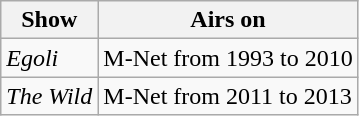<table class="wikitable">
<tr>
<th>Show</th>
<th>Airs on</th>
</tr>
<tr>
<td><em>Egoli</em></td>
<td>M-Net from 1993 to 2010</td>
</tr>
<tr>
<td><em>The Wild</em></td>
<td>M-Net from 2011 to 2013</td>
</tr>
</table>
